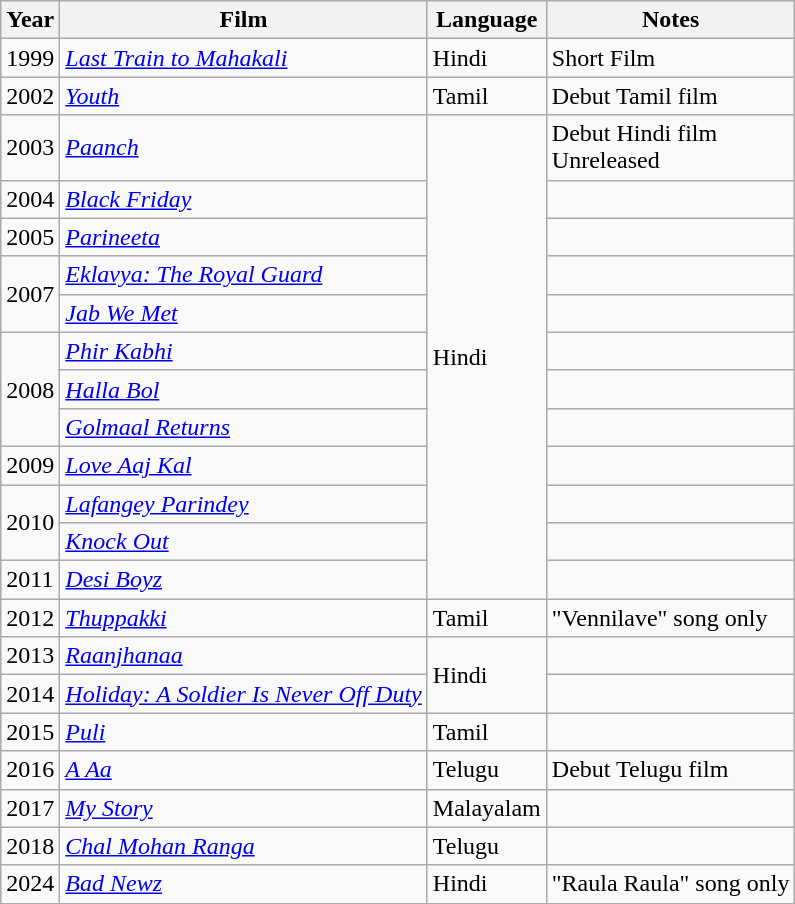<table class="wikitable sortable">
<tr>
<th>Year</th>
<th>Film</th>
<th>Language</th>
<th>Notes</th>
</tr>
<tr>
<td>1999</td>
<td><em><a href='#'>Last Train to Mahakali</a></em></td>
<td>Hindi</td>
<td>Short Film</td>
</tr>
<tr>
<td>2002</td>
<td><em><a href='#'>Youth</a></em></td>
<td>Tamil</td>
<td>Debut Tamil film</td>
</tr>
<tr>
<td>2003</td>
<td><em><a href='#'>Paanch</a></em></td>
<td rowspan="12">Hindi</td>
<td>Debut Hindi film<br>Unreleased</td>
</tr>
<tr>
<td>2004</td>
<td><em><a href='#'>Black Friday</a></em></td>
<td></td>
</tr>
<tr>
<td>2005</td>
<td><em><a href='#'>Parineeta</a></em></td>
<td></td>
</tr>
<tr>
<td rowspan="2">2007</td>
<td><em><a href='#'>Eklavya: The Royal Guard</a></em></td>
<td></td>
</tr>
<tr>
<td><em><a href='#'>Jab We Met</a></em></td>
<td></td>
</tr>
<tr>
<td rowspan="3">2008</td>
<td><em><a href='#'>Phir Kabhi</a></em></td>
<td></td>
</tr>
<tr>
<td><em><a href='#'>Halla Bol</a></em></td>
<td></td>
</tr>
<tr>
<td><em><a href='#'>Golmaal Returns</a></em></td>
<td></td>
</tr>
<tr>
<td>2009</td>
<td><em><a href='#'>Love Aaj Kal</a></em></td>
<td></td>
</tr>
<tr>
<td rowspan="2">2010</td>
<td><em><a href='#'>Lafangey Parindey</a></em></td>
<td></td>
</tr>
<tr>
<td><em><a href='#'>Knock Out</a></em></td>
<td></td>
</tr>
<tr>
<td>2011</td>
<td><em><a href='#'>Desi Boyz</a></em></td>
<td></td>
</tr>
<tr>
<td>2012</td>
<td><em><a href='#'>Thuppakki</a></em></td>
<td>Tamil</td>
<td>"Vennilave" song only</td>
</tr>
<tr>
<td>2013</td>
<td><em><a href='#'>Raanjhanaa</a></em></td>
<td rowspan="2">Hindi</td>
<td></td>
</tr>
<tr>
<td>2014</td>
<td><em><a href='#'>Holiday: A Soldier Is Never Off Duty</a></em></td>
<td></td>
</tr>
<tr>
<td>2015</td>
<td><em><a href='#'>Puli</a></em></td>
<td>Tamil</td>
<td></td>
</tr>
<tr>
<td>2016</td>
<td><em><a href='#'>A Aa</a></em></td>
<td>Telugu</td>
<td>Debut Telugu film</td>
</tr>
<tr>
<td>2017</td>
<td><em><a href='#'>My Story</a></em></td>
<td>Malayalam</td>
<td></td>
</tr>
<tr>
<td>2018</td>
<td><em><a href='#'>Chal Mohan Ranga</a></em></td>
<td>Telugu</td>
<td></td>
</tr>
<tr>
<td>2024</td>
<td><em><a href='#'>Bad Newz</a></em></td>
<td>Hindi</td>
<td>"Raula Raula" song only</td>
</tr>
</table>
